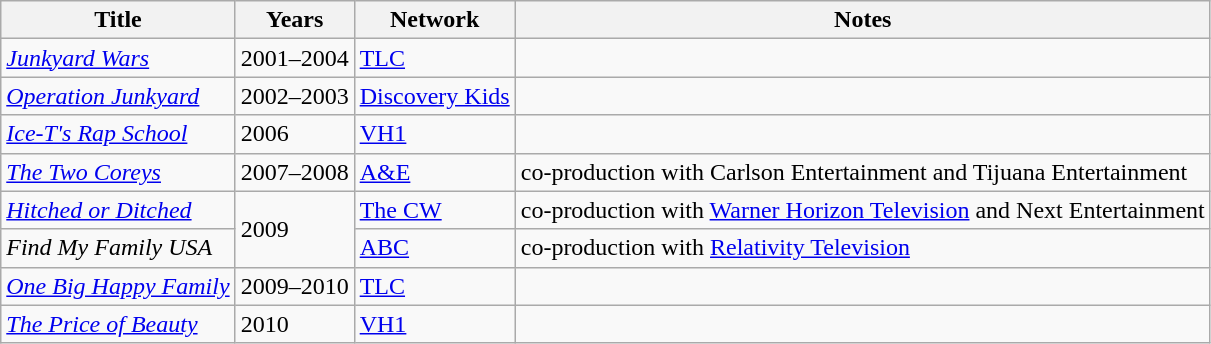<table class="wikitable sortable">
<tr>
<th>Title</th>
<th>Years</th>
<th>Network</th>
<th>Notes</th>
</tr>
<tr>
<td><em><a href='#'>Junkyard Wars</a></em></td>
<td>2001–2004</td>
<td><a href='#'>TLC</a></td>
<td></td>
</tr>
<tr>
<td><em><a href='#'>Operation Junkyard</a></em></td>
<td>2002–2003</td>
<td><a href='#'>Discovery Kids</a></td>
<td></td>
</tr>
<tr>
<td><em><a href='#'>Ice-T's Rap School</a></em></td>
<td>2006</td>
<td><a href='#'>VH1</a></td>
<td></td>
</tr>
<tr>
<td><em><a href='#'>The Two Coreys</a></em></td>
<td>2007–2008</td>
<td><a href='#'>A&E</a></td>
<td>co-production with Carlson Entertainment and Tijuana Entertainment</td>
</tr>
<tr>
<td><em><a href='#'>Hitched or Ditched</a></em></td>
<td rowspan="2">2009</td>
<td><a href='#'>The CW</a></td>
<td>co-production with <a href='#'>Warner Horizon Television</a> and Next Entertainment</td>
</tr>
<tr>
<td><em>Find My Family USA</em></td>
<td><a href='#'>ABC</a></td>
<td>co-production with <a href='#'>Relativity Television</a></td>
</tr>
<tr>
<td><em><a href='#'>One Big Happy Family</a></em></td>
<td>2009–2010</td>
<td><a href='#'>TLC</a></td>
<td></td>
</tr>
<tr>
<td><em><a href='#'>The Price of Beauty</a></em></td>
<td>2010</td>
<td><a href='#'>VH1</a></td>
<td></td>
</tr>
</table>
